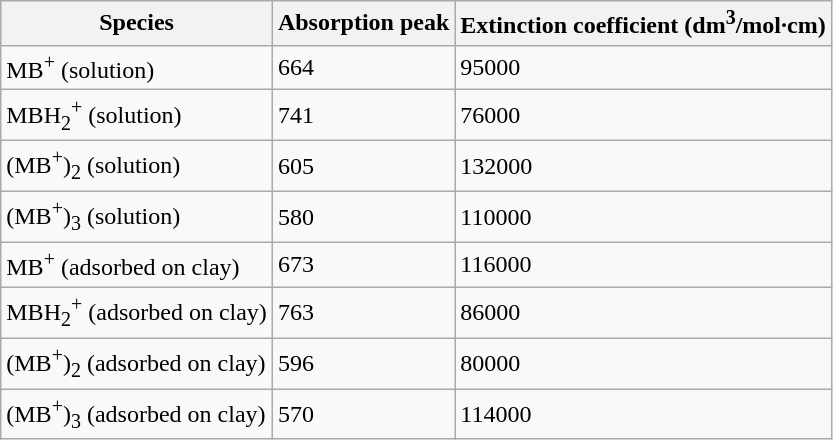<table class="wikitable">
<tr>
<th>Species</th>
<th>Absorption peak</th>
<th>Extinction coefficient (dm<sup>3</sup>/mol·cm)</th>
</tr>
<tr>
<td>MB<sup>+</sup> (solution)</td>
<td>664</td>
<td>95000</td>
</tr>
<tr>
<td>MBH<sub>2</sub><sup>+</sup> (solution)</td>
<td>741</td>
<td>76000</td>
</tr>
<tr>
<td>(MB<sup>+</sup>)<sub>2</sub> (solution)</td>
<td>605</td>
<td>132000</td>
</tr>
<tr>
<td>(MB<sup>+</sup>)<sub>3</sub> (solution)</td>
<td>580</td>
<td>110000</td>
</tr>
<tr>
<td>MB<sup>+</sup> (adsorbed on clay)</td>
<td>673</td>
<td>116000</td>
</tr>
<tr>
<td>MBH<sub>2</sub><sup>+</sup> (adsorbed on clay)</td>
<td>763</td>
<td>86000</td>
</tr>
<tr>
<td>(MB<sup>+</sup>)<sub>2</sub> (adsorbed on clay)</td>
<td>596</td>
<td>80000</td>
</tr>
<tr>
<td>(MB<sup>+</sup>)<sub>3</sub> (adsorbed on clay)</td>
<td>570</td>
<td>114000</td>
</tr>
</table>
